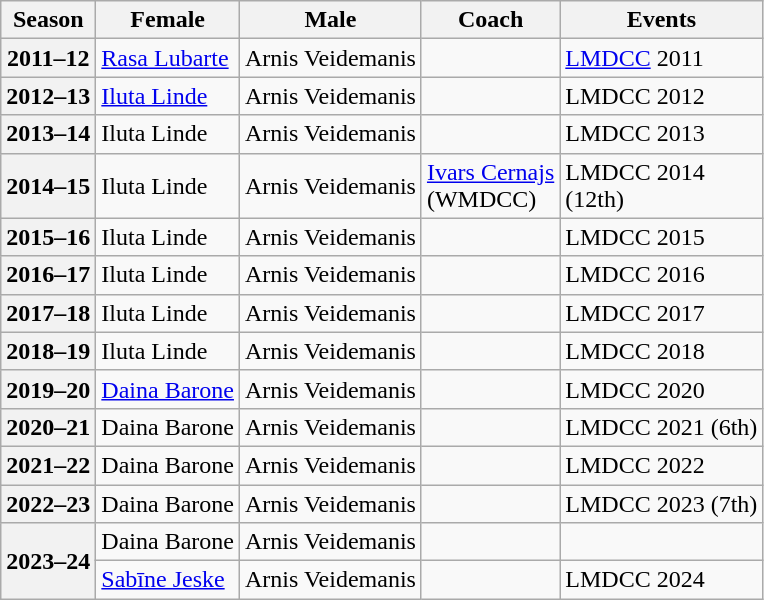<table class="wikitable">
<tr>
<th scope="col">Season</th>
<th scope="col">Female</th>
<th scope="col">Male</th>
<th scope="col">Coach</th>
<th scope="col">Events</th>
</tr>
<tr>
<th scope="row">2011–12</th>
<td><a href='#'>Rasa Lubarte</a></td>
<td>Arnis Veidemanis</td>
<td></td>
<td><a href='#'>LMDCC</a> 2011 </td>
</tr>
<tr>
<th scope="row">2012–13</th>
<td><a href='#'>Iluta Linde</a></td>
<td>Arnis Veidemanis</td>
<td></td>
<td>LMDCC 2012 </td>
</tr>
<tr>
<th scope="row">2013–14</th>
<td>Iluta Linde</td>
<td>Arnis Veidemanis</td>
<td></td>
<td>LMDCC 2013 </td>
</tr>
<tr>
<th scope="row">2014–15</th>
<td>Iluta Linde</td>
<td>Arnis Veidemanis</td>
<td><a href='#'>Ivars Cernajs</a><br>(WMDCC)</td>
<td>LMDCC 2014 <br> (12th)</td>
</tr>
<tr>
<th scope="row">2015–16</th>
<td>Iluta Linde</td>
<td>Arnis Veidemanis</td>
<td></td>
<td>LMDCC 2015 </td>
</tr>
<tr>
<th scope="row">2016–17</th>
<td>Iluta Linde</td>
<td>Arnis Veidemanis</td>
<td></td>
<td>LMDCC 2016 </td>
</tr>
<tr>
<th scope="row">2017–18</th>
<td>Iluta Linde</td>
<td>Arnis Veidemanis</td>
<td></td>
<td>LMDCC 2017 </td>
</tr>
<tr>
<th scope="row">2018–19</th>
<td>Iluta Linde</td>
<td>Arnis Veidemanis</td>
<td></td>
<td>LMDCC 2018 </td>
</tr>
<tr>
<th scope="row">2019–20</th>
<td><a href='#'>Daina Barone</a></td>
<td>Arnis Veidemanis</td>
<td></td>
<td>LMDCC 2020 </td>
</tr>
<tr>
<th scope="row">2020–21</th>
<td>Daina Barone</td>
<td>Arnis Veidemanis</td>
<td></td>
<td>LMDCC 2021 (6th)</td>
</tr>
<tr>
<th scope="row">2021–22</th>
<td>Daina Barone</td>
<td>Arnis Veidemanis</td>
<td></td>
<td>LMDCC 2022 </td>
</tr>
<tr>
<th scope="row">2022–23</th>
<td>Daina Barone</td>
<td>Arnis Veidemanis</td>
<td></td>
<td>LMDCC 2023 (7th)</td>
</tr>
<tr>
<th scope="row" rowspan="2">2023–24</th>
<td>Daina Barone</td>
<td>Arnis Veidemanis</td>
<td></td>
<td></td>
</tr>
<tr>
<td><a href='#'>Sabīne Jeske</a></td>
<td>Arnis Veidemanis</td>
<td></td>
<td>LMDCC 2024 </td>
</tr>
</table>
